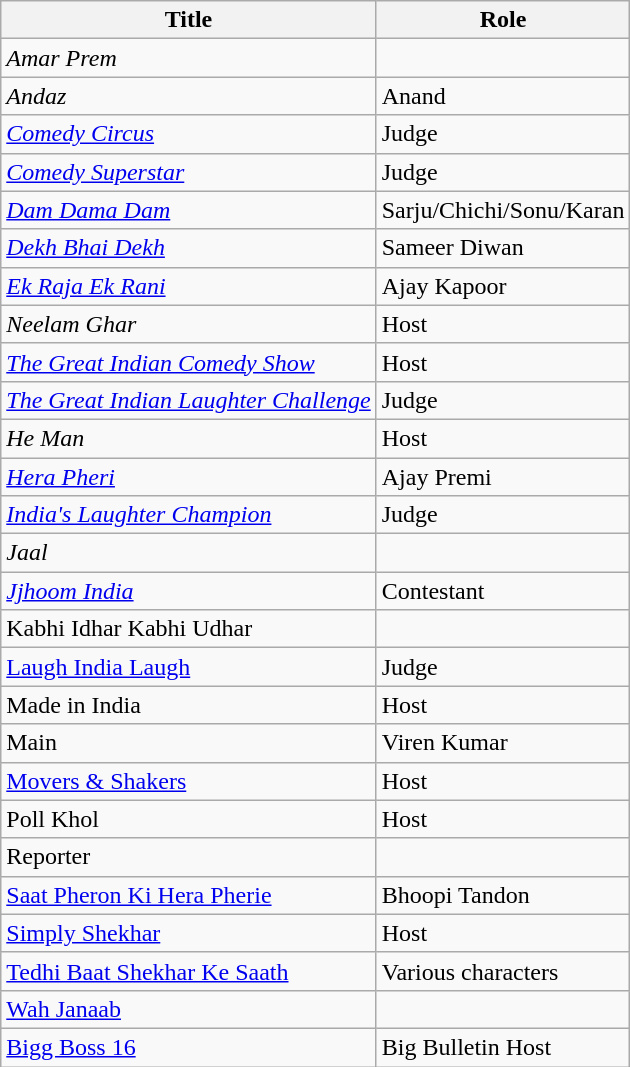<table class="wikitable sortable">
<tr>
<th>Title</th>
<th>Role</th>
</tr>
<tr>
<td><em>Amar Prem</em></td>
<td></td>
</tr>
<tr>
<td><em>Andaz</em></td>
<td>Anand</td>
</tr>
<tr>
<td><em><a href='#'>Comedy Circus</a></em></td>
<td>Judge</td>
</tr>
<tr>
<td><em><a href='#'>Comedy Superstar</a></em></td>
<td>Judge</td>
</tr>
<tr>
<td><em><a href='#'>Dam Dama Dam</a></em></td>
<td>Sarju/Chichi/Sonu/Karan</td>
</tr>
<tr>
<td><em><a href='#'>Dekh Bhai Dekh</a></em></td>
<td>Sameer Diwan</td>
</tr>
<tr>
<td><em><a href='#'>Ek Raja Ek Rani</a></em></td>
<td>Ajay Kapoor</td>
</tr>
<tr>
<td><em>Neelam Ghar</em></td>
<td>Host</td>
</tr>
<tr>
<td><em><a href='#'>The Great Indian Comedy Show</a></em></td>
<td>Host</td>
</tr>
<tr>
<td><em><a href='#'>The Great Indian Laughter Challenge</a></em></td>
<td>Judge</td>
</tr>
<tr>
<td><em>He Man</em></td>
<td>Host</td>
</tr>
<tr>
<td><em><a href='#'>Hera Pheri</a></em></td>
<td>Ajay Premi</td>
</tr>
<tr>
<td><em><a href='#'>India's Laughter Champion</a></em></td>
<td>Judge</td>
</tr>
<tr>
<td><em>Jaal</em></td>
<td></td>
</tr>
<tr>
<td><em><a href='#'>Jjhoom India</a></td>
<td>Contestant</td>
</tr>
<tr>
<td></em>Kabhi Idhar Kabhi Udhar<em></td>
<td></td>
</tr>
<tr>
<td></em><a href='#'>Laugh India Laugh</a><em></td>
<td>Judge</td>
</tr>
<tr>
<td></em>Made in India<em></td>
<td>Host</td>
</tr>
<tr>
<td></em>Main<em></td>
<td>Viren Kumar</td>
</tr>
<tr>
<td></em><a href='#'>Movers & Shakers</a><em></td>
<td>Host</td>
</tr>
<tr>
<td></em>Poll Khol<em></td>
<td>Host</td>
</tr>
<tr>
<td></em>Reporter<em></td>
<td></td>
</tr>
<tr>
<td></em><a href='#'>Saat Pheron Ki Hera Pherie</a><em></td>
<td>Bhoopi Tandon</td>
</tr>
<tr>
<td></em><a href='#'>Simply Shekhar</a><em></td>
<td>Host</td>
</tr>
<tr>
<td></em><a href='#'>Tedhi Baat Shekhar Ke Saath</a><em></td>
<td>Various characters</td>
</tr>
<tr>
<td></em><a href='#'>Wah Janaab</a><em></td>
<td></td>
</tr>
<tr>
<td></em><a href='#'>Bigg Boss 16</a><em></td>
<td>Big Bulletin Host</td>
</tr>
</table>
